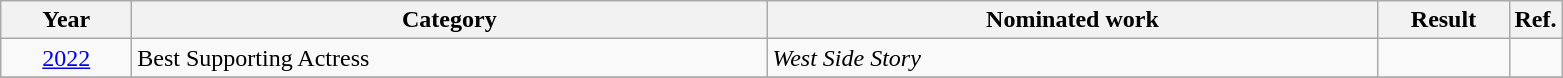<table class=wikitable>
<tr>
<th scope="col" style="width:5em;">Year</th>
<th scope="col" style="width:26em;">Category</th>
<th scope="col" style="width:25em;">Nominated work</th>
<th scope="col" style="width:5em;">Result</th>
<th>Ref.</th>
</tr>
<tr>
<td style="text-align:center;"><a href='#'>2022</a></td>
<td>Best Supporting Actress</td>
<td><em>West Side Story</em></td>
<td></td>
<td style="text-align:center;"></td>
</tr>
<tr>
</tr>
</table>
